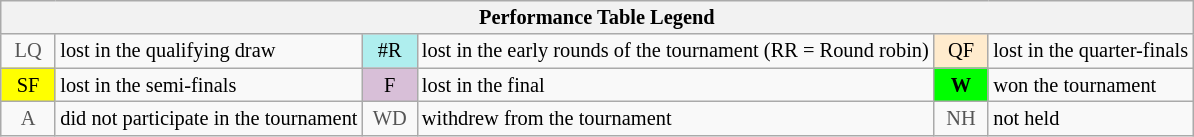<table class="wikitable" style="font-size:85%;">
<tr>
<th colspan="6">Performance Table Legend</th>
</tr>
<tr>
<td align="center" style="color:#555555;" width="30">LQ</td>
<td>lost in the qualifying draw</td>
<td align="center" style="background:#afeeee;">#R</td>
<td>lost in the early rounds of the tournament (RR = Round robin)</td>
<td align="center" style="background:#ffebcd;">QF</td>
<td>lost in the quarter-finals</td>
</tr>
<tr>
<td align="center" style="background:yellow;">SF</td>
<td>lost in the semi-finals</td>
<td align="center" style="background:#D8BFD8;">F</td>
<td>lost in the final</td>
<td align="center" style="background:#00ff00;"><strong>W</strong></td>
<td>won the tournament</td>
</tr>
<tr>
<td align="center" style="color:#555555;" width="30">A</td>
<td>did not participate in the tournament</td>
<td align="center" style="color:#555555;" width="30">WD</td>
<td>withdrew from the tournament</td>
<td align="center" style="color:#555555;" width="30">NH</td>
<td>not held</td>
</tr>
</table>
